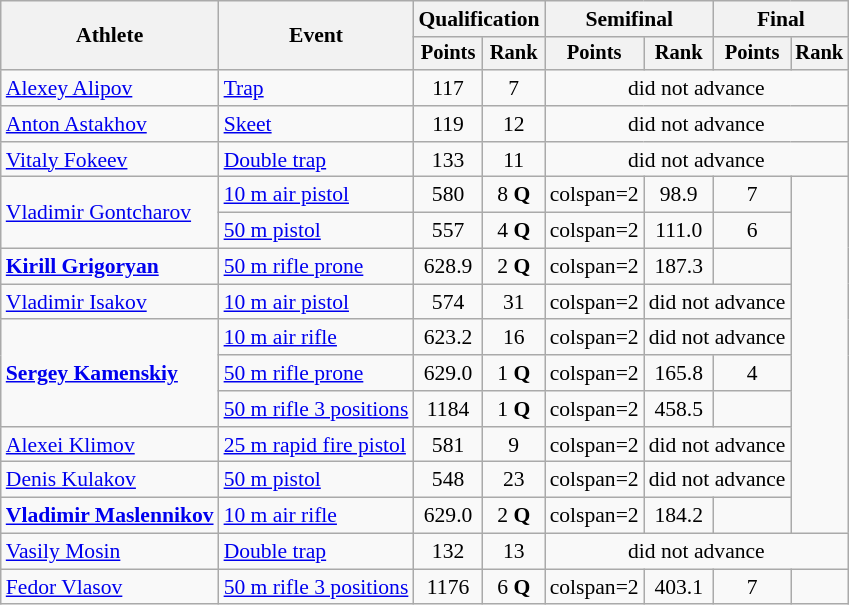<table class="wikitable" style="font-size:90%">
<tr>
<th rowspan="2">Athlete</th>
<th rowspan="2">Event</th>
<th colspan=2>Qualification</th>
<th colspan=2>Semifinal</th>
<th colspan=2>Final</th>
</tr>
<tr style="font-size:95%">
<th>Points</th>
<th>Rank</th>
<th>Points</th>
<th>Rank</th>
<th>Points</th>
<th>Rank</th>
</tr>
<tr align=center>
<td align=left><a href='#'>Alexey Alipov</a></td>
<td align=left><a href='#'>Trap</a></td>
<td>117</td>
<td>7</td>
<td colspan=4>did not advance</td>
</tr>
<tr align=center>
<td align=left><a href='#'>Anton Astakhov</a></td>
<td align=left><a href='#'>Skeet</a></td>
<td>119</td>
<td>12</td>
<td colspan=4>did not advance</td>
</tr>
<tr align=center>
<td align=left><a href='#'>Vitaly Fokeev</a></td>
<td align=left><a href='#'>Double trap</a></td>
<td>133</td>
<td>11</td>
<td colspan=4>did not advance</td>
</tr>
<tr align=center>
<td align=left rowspan=2><a href='#'>Vladimir Gontcharov</a></td>
<td align=left><a href='#'>10 m air pistol</a></td>
<td>580</td>
<td>8 <strong>Q</strong></td>
<td>colspan=2 </td>
<td>98.9</td>
<td>7</td>
</tr>
<tr align=center>
<td align=left><a href='#'>50 m pistol</a></td>
<td>557</td>
<td>4 <strong>Q</strong></td>
<td>colspan=2 </td>
<td>111.0</td>
<td>6</td>
</tr>
<tr align=center>
<td align=left><strong><a href='#'>Kirill Grigoryan</a></strong></td>
<td align=left><a href='#'>50 m rifle prone</a></td>
<td>628.9</td>
<td>2 <strong>Q</strong></td>
<td>colspan=2 </td>
<td>187.3</td>
<td></td>
</tr>
<tr align=center>
<td align=left><a href='#'>Vladimir Isakov</a></td>
<td align=left><a href='#'>10 m air pistol</a></td>
<td>574</td>
<td>31</td>
<td>colspan=2 </td>
<td colspan=2>did not advance</td>
</tr>
<tr align=center>
<td align=left rowspan=3><strong><a href='#'>Sergey Kamenskiy</a></strong></td>
<td align=left><a href='#'>10 m air rifle</a></td>
<td>623.2</td>
<td>16</td>
<td>colspan=2 </td>
<td colspan=2>did not advance</td>
</tr>
<tr align=center>
<td align=left><a href='#'>50 m rifle prone</a></td>
<td>629.0 </td>
<td>1 <strong>Q</strong></td>
<td>colspan=2 </td>
<td>165.8</td>
<td>4</td>
</tr>
<tr align=center>
<td align=left><a href='#'>50 m rifle 3 positions</a></td>
<td>1184</td>
<td>1 <strong>Q</strong></td>
<td>colspan=2 </td>
<td>458.5</td>
<td></td>
</tr>
<tr align=center>
<td align=left><a href='#'>Alexei Klimov</a></td>
<td align=left><a href='#'>25 m rapid fire pistol</a></td>
<td>581</td>
<td>9</td>
<td>colspan=2 </td>
<td colspan=2>did not advance</td>
</tr>
<tr align=center>
<td align=left><a href='#'>Denis Kulakov</a></td>
<td align=left><a href='#'>50 m pistol</a></td>
<td>548</td>
<td>23</td>
<td>colspan=2 </td>
<td colspan=2>did not advance</td>
</tr>
<tr align=center>
<td align=left><strong><a href='#'>Vladimir Maslennikov</a></strong></td>
<td align=left><a href='#'>10 m air rifle</a></td>
<td>629.0</td>
<td>2 <strong>Q</strong></td>
<td>colspan=2 </td>
<td>184.2</td>
<td></td>
</tr>
<tr align=center>
<td align=left><a href='#'>Vasily Mosin</a></td>
<td align=left><a href='#'>Double trap</a></td>
<td>132</td>
<td>13</td>
<td colspan=4>did not advance</td>
</tr>
<tr align=center>
<td align=left><a href='#'>Fedor Vlasov</a></td>
<td align=left><a href='#'>50 m rifle 3 positions</a></td>
<td>1176</td>
<td>6 <strong>Q</strong></td>
<td>colspan=2 </td>
<td>403.1</td>
<td>7</td>
</tr>
</table>
